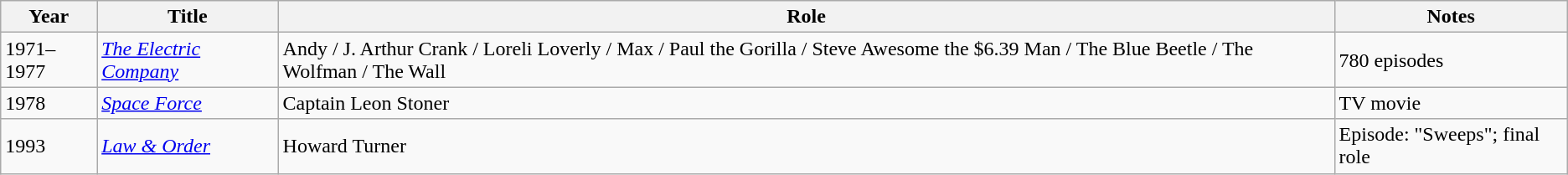<table class="wikitable sortable">
<tr>
<th>Year</th>
<th>Title</th>
<th>Role</th>
<th>Notes</th>
</tr>
<tr>
<td>1971–1977</td>
<td><em><a href='#'>The Electric Company</a></em></td>
<td>Andy / J. Arthur Crank / Loreli Loverly / Max / Paul the Gorilla / Steve Awesome the $6.39 Man / The Blue Beetle / The Wolfman / The Wall</td>
<td>780 episodes</td>
</tr>
<tr>
<td>1978</td>
<td><em><a href='#'>Space Force</a></em></td>
<td>Captain Leon Stoner</td>
<td>TV movie</td>
</tr>
<tr>
<td>1993</td>
<td><em><a href='#'>Law & Order</a></em></td>
<td>Howard Turner</td>
<td>Episode: "Sweeps"; final role</td>
</tr>
</table>
